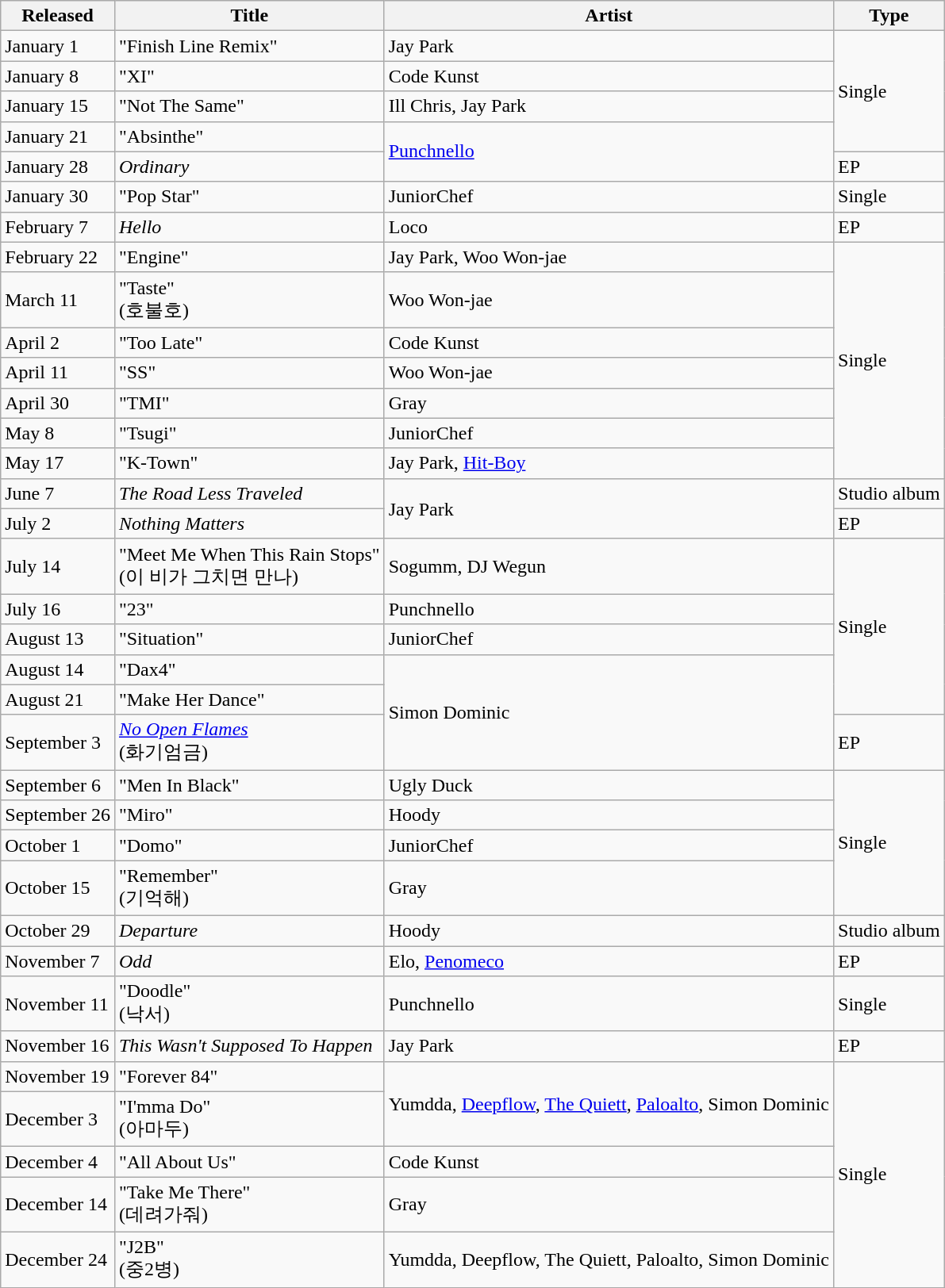<table class="wikitable">
<tr>
<th>Released</th>
<th>Title</th>
<th>Artist</th>
<th>Type</th>
</tr>
<tr>
<td>January 1</td>
<td>"Finish Line Remix"</td>
<td>Jay Park</td>
<td rowspan="4">Single</td>
</tr>
<tr>
<td>January 8</td>
<td>"XI"</td>
<td>Code Kunst</td>
</tr>
<tr>
<td>January 15</td>
<td>"Not The Same"</td>
<td>Ill Chris, Jay Park</td>
</tr>
<tr>
<td>January 21</td>
<td>"Absinthe"</td>
<td rowspan="2"><a href='#'>Punchnello</a></td>
</tr>
<tr>
<td>January 28</td>
<td><em>Ordinary</em></td>
<td>EP</td>
</tr>
<tr>
<td>January 30</td>
<td>"Pop Star"</td>
<td>JuniorChef</td>
<td>Single</td>
</tr>
<tr>
<td>February 7</td>
<td><em>Hello</em></td>
<td>Loco</td>
<td>EP</td>
</tr>
<tr>
<td>February 22</td>
<td>"Engine"</td>
<td>Jay Park, Woo Won-jae</td>
<td rowspan="7">Single</td>
</tr>
<tr>
<td>March 11</td>
<td>"Taste"<br>(호불호)</td>
<td>Woo Won-jae</td>
</tr>
<tr>
<td>April 2</td>
<td>"Too Late"</td>
<td>Code Kunst</td>
</tr>
<tr>
<td>April 11</td>
<td>"SS"</td>
<td>Woo Won-jae</td>
</tr>
<tr>
<td>April 30</td>
<td>"TMI"</td>
<td>Gray</td>
</tr>
<tr>
<td>May 8</td>
<td>"Tsugi"</td>
<td>JuniorChef</td>
</tr>
<tr>
<td>May 17</td>
<td>"K-Town"</td>
<td>Jay Park, <a href='#'>Hit-Boy</a></td>
</tr>
<tr>
<td>June 7</td>
<td><em>The Road Less Traveled</em></td>
<td rowspan="2">Jay Park</td>
<td>Studio album</td>
</tr>
<tr>
<td>July 2</td>
<td><em>Nothing Matters</em></td>
<td>EP</td>
</tr>
<tr>
<td>July 14</td>
<td>"Meet Me When This Rain Stops"<br>(이 비가 그치면 만나)</td>
<td>Sogumm, DJ Wegun</td>
<td rowspan="5">Single</td>
</tr>
<tr>
<td>July 16</td>
<td>"23"</td>
<td>Punchnello</td>
</tr>
<tr>
<td>August 13</td>
<td>"Situation"</td>
<td>JuniorChef</td>
</tr>
<tr>
<td>August 14</td>
<td>"Dax4"</td>
<td rowspan="3">Simon Dominic</td>
</tr>
<tr>
<td>August 21</td>
<td>"Make Her Dance"</td>
</tr>
<tr>
<td>September 3</td>
<td><em><a href='#'>No Open Flames</a></em><br>(화기엄금)</td>
<td>EP</td>
</tr>
<tr>
<td>September 6</td>
<td>"Men In Black"</td>
<td>Ugly Duck</td>
<td rowspan="4">Single</td>
</tr>
<tr>
<td>September 26</td>
<td>"Miro"</td>
<td>Hoody</td>
</tr>
<tr>
<td>October 1</td>
<td>"Domo"</td>
<td>JuniorChef</td>
</tr>
<tr>
<td>October 15</td>
<td>"Remember"<br>(기억해)</td>
<td>Gray</td>
</tr>
<tr>
<td>October 29</td>
<td><em>Departure</em></td>
<td>Hoody</td>
<td>Studio album</td>
</tr>
<tr>
<td>November 7</td>
<td><em>Odd</em></td>
<td>Elo, <a href='#'>Penomeco</a></td>
<td>EP</td>
</tr>
<tr>
<td>November 11</td>
<td>"Doodle"<br>(낙서)</td>
<td>Punchnello</td>
<td>Single</td>
</tr>
<tr>
<td>November 16</td>
<td><em>This Wasn't Supposed To Happen</em></td>
<td>Jay Park</td>
<td>EP</td>
</tr>
<tr>
<td>November 19</td>
<td>"Forever 84"</td>
<td rowspan="2">Yumdda, <a href='#'>Deepflow</a>, <a href='#'>The Quiett</a>, <a href='#'>Paloalto</a>, Simon Dominic</td>
<td rowspan="5">Single</td>
</tr>
<tr>
<td>December 3</td>
<td>"I'mma Do"<br>(아마두)</td>
</tr>
<tr>
<td>December 4</td>
<td>"All About Us"</td>
<td>Code Kunst</td>
</tr>
<tr>
<td>December 14</td>
<td>"Take Me There"<br>(데려가줘)</td>
<td>Gray</td>
</tr>
<tr>
<td>December 24</td>
<td>"J2B"<br>(중2병)</td>
<td>Yumdda, Deepflow, The Quiett, Paloalto, Simon Dominic</td>
</tr>
</table>
